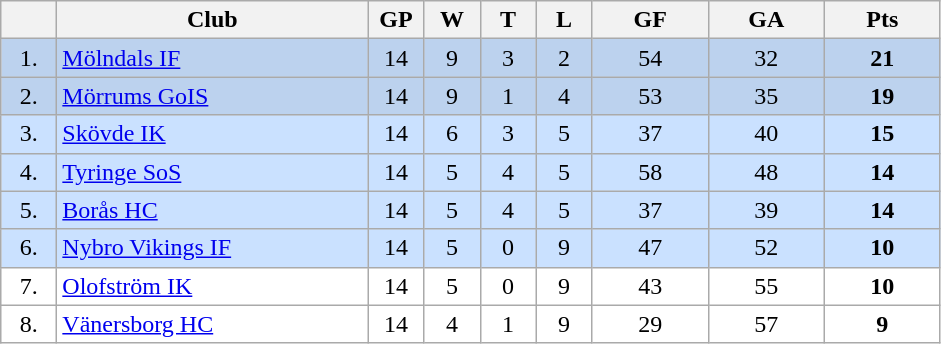<table class="wikitable">
<tr>
<th width="30"></th>
<th width="200">Club</th>
<th width="30">GP</th>
<th width="30">W</th>
<th width="30">T</th>
<th width="30">L</th>
<th width="70">GF</th>
<th width="70">GA</th>
<th width="70">Pts</th>
</tr>
<tr bgcolor="#BCD2EE" align="center">
<td>1.</td>
<td align="left"><a href='#'>Mölndals IF</a></td>
<td>14</td>
<td>9</td>
<td>3</td>
<td>2</td>
<td>54</td>
<td>32</td>
<td><strong>21</strong></td>
</tr>
<tr bgcolor="#BCD2EE" align="center">
<td>2.</td>
<td align="left"><a href='#'>Mörrums GoIS</a></td>
<td>14</td>
<td>9</td>
<td>1</td>
<td>4</td>
<td>53</td>
<td>35</td>
<td><strong>19</strong></td>
</tr>
<tr bgcolor="#CAE1FF" align="center">
<td>3.</td>
<td align="left"><a href='#'>Skövde IK</a></td>
<td>14</td>
<td>6</td>
<td>3</td>
<td>5</td>
<td>37</td>
<td>40</td>
<td><strong>15</strong></td>
</tr>
<tr bgcolor="#CAE1FF" align="center">
<td>4.</td>
<td align="left"><a href='#'>Tyringe SoS</a></td>
<td>14</td>
<td>5</td>
<td>4</td>
<td>5</td>
<td>58</td>
<td>48</td>
<td><strong>14</strong></td>
</tr>
<tr bgcolor="#CAE1FF" align="center">
<td>5.</td>
<td align="left"><a href='#'>Borås HC</a></td>
<td>14</td>
<td>5</td>
<td>4</td>
<td>5</td>
<td>37</td>
<td>39</td>
<td><strong>14</strong></td>
</tr>
<tr bgcolor="#CAE1FF" align="center">
<td>6.</td>
<td align="left"><a href='#'>Nybro Vikings IF</a></td>
<td>14</td>
<td>5</td>
<td>0</td>
<td>9</td>
<td>47</td>
<td>52</td>
<td><strong>10</strong></td>
</tr>
<tr bgcolor="#FFFFFF" align="center">
<td>7.</td>
<td align="left"><a href='#'>Olofström IK</a></td>
<td>14</td>
<td>5</td>
<td>0</td>
<td>9</td>
<td>43</td>
<td>55</td>
<td><strong>10</strong></td>
</tr>
<tr bgcolor="#FFFFFF" align="center">
<td>8.</td>
<td align="left"><a href='#'>Vänersborg HC</a></td>
<td>14</td>
<td>4</td>
<td>1</td>
<td>9</td>
<td>29</td>
<td>57</td>
<td><strong>9</strong></td>
</tr>
</table>
